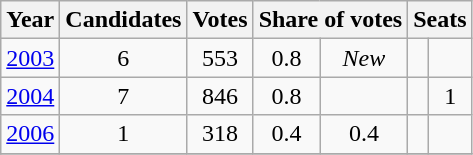<table class="wikitable" style="text-align:center">
<tr>
<th>Year</th>
<th>Candidates</th>
<th>Votes</th>
<th colspan=2>Share of votes</th>
<th colspan=2>Seats</th>
</tr>
<tr>
<td align="center"><a href='#'>2003</a></td>
<td align="center">6</td>
<td align="center">553</td>
<td align="center">0.8</td>
<td align="center"><em>New</em></td>
<td></td>
<td align="center"></td>
</tr>
<tr>
<td align="center"><a href='#'>2004</a></td>
<td align="center">7</td>
<td align="center">846</td>
<td align="center">0.8</td>
<td align="center"></td>
<td></td>
<td align="center">1</td>
</tr>
<tr>
<td align="center"><a href='#'>2006</a></td>
<td align="center">1</td>
<td align="center">318</td>
<td align="center">0.4</td>
<td align="center">0.4</td>
<td></td>
<td align="center"></td>
</tr>
<tr>
</tr>
</table>
